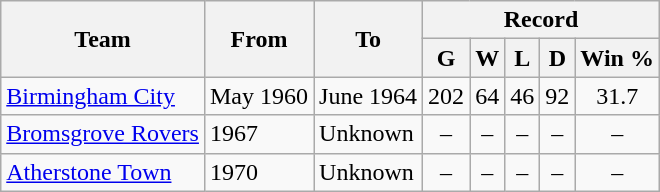<table class="wikitable" style="text-align: center">
<tr>
<th rowspan="2">Team</th>
<th rowspan="2">From</th>
<th rowspan="2">To</th>
<th colspan="5">Record</th>
</tr>
<tr>
<th>G</th>
<th>W</th>
<th>L</th>
<th>D</th>
<th>Win %</th>
</tr>
<tr>
<td align=left><a href='#'>Birmingham City</a></td>
<td align=left>May 1960</td>
<td align=left>June 1964</td>
<td>202</td>
<td>64</td>
<td>46</td>
<td>92</td>
<td>31.7</td>
</tr>
<tr>
<td align=left><a href='#'>Bromsgrove Rovers</a></td>
<td align=left>1967</td>
<td align=left>Unknown</td>
<td>–</td>
<td>–</td>
<td>–</td>
<td>–</td>
<td>–</td>
</tr>
<tr>
<td align=left><a href='#'>Atherstone Town</a></td>
<td align=left>1970</td>
<td align=left>Unknown</td>
<td>–</td>
<td>–</td>
<td>–</td>
<td>–</td>
<td>–</td>
</tr>
</table>
